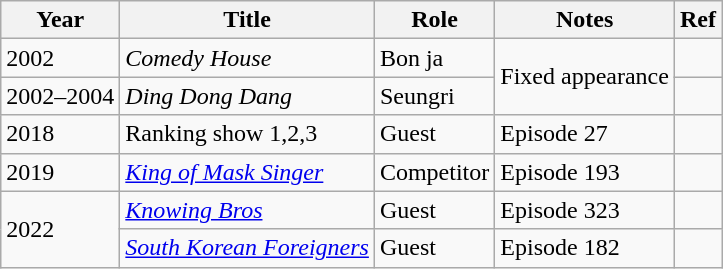<table class="wikitable">
<tr>
<th>Year</th>
<th>Title</th>
<th>Role</th>
<th>Notes</th>
<th>Ref</th>
</tr>
<tr>
<td>2002</td>
<td><em>Comedy House</em></td>
<td>Bon ja</td>
<td rowspan="2">Fixed appearance</td>
<td></td>
</tr>
<tr>
<td>2002–2004</td>
<td><em>Ding Dong Dang</em></td>
<td>Seungri</td>
<td></td>
</tr>
<tr>
<td>2018</td>
<td>Ranking show 1,2,3</td>
<td>Guest</td>
<td>Episode 27</td>
<td></td>
</tr>
<tr>
<td>2019</td>
<td><em><a href='#'>King of Mask Singer</a></em></td>
<td>Competitor</td>
<td>Episode 193</td>
<td></td>
</tr>
<tr>
<td rowspan="2">2022</td>
<td><em><a href='#'>Knowing Bros</a></em></td>
<td>Guest</td>
<td>Episode 323</td>
<td></td>
</tr>
<tr>
<td><em><a href='#'>South Korean Foreigners</a></em></td>
<td>Guest</td>
<td>Episode 182</td>
<td></td>
</tr>
</table>
